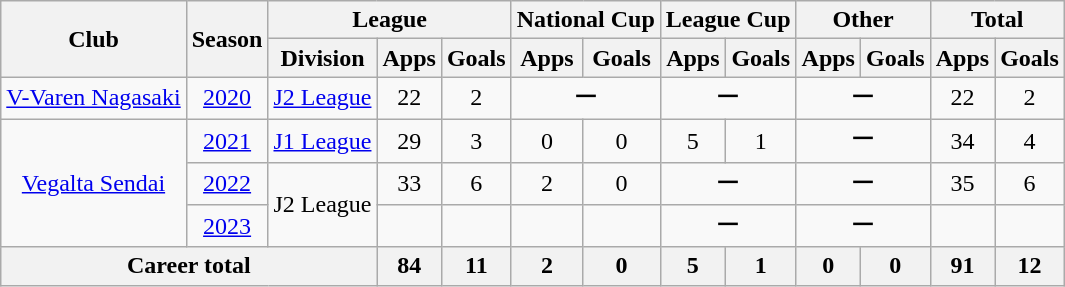<table class="wikitable" style="text-align: center">
<tr>
<th rowspan="2">Club</th>
<th rowspan="2">Season</th>
<th colspan="3">League</th>
<th colspan="2">National Cup</th>
<th colspan="2">League Cup</th>
<th colspan="2">Other</th>
<th colspan="2">Total</th>
</tr>
<tr>
<th>Division</th>
<th>Apps</th>
<th>Goals</th>
<th>Apps</th>
<th>Goals</th>
<th>Apps</th>
<th>Goals</th>
<th>Apps</th>
<th>Goals</th>
<th>Apps</th>
<th>Goals</th>
</tr>
<tr>
<td><a href='#'>V-Varen Nagasaki</a></td>
<td><a href='#'>2020</a></td>
<td><a href='#'>J2 League</a></td>
<td>22</td>
<td>2</td>
<td colspan="2">ー</td>
<td colspan="2">ー</td>
<td colspan="2">ー</td>
<td>22</td>
<td>2</td>
</tr>
<tr>
<td rowspan="3"><a href='#'>Vegalta Sendai</a></td>
<td><a href='#'>2021</a></td>
<td><a href='#'>J1 League</a></td>
<td>29</td>
<td>3</td>
<td>0</td>
<td>0</td>
<td>5</td>
<td>1</td>
<td colspan="2">ー</td>
<td>34</td>
<td>4</td>
</tr>
<tr>
<td><a href='#'>2022</a></td>
<td rowspan="2">J2 League</td>
<td>33</td>
<td>6</td>
<td>2</td>
<td>0</td>
<td colspan="2">ー</td>
<td colspan="2">ー</td>
<td>35</td>
<td>6</td>
</tr>
<tr>
<td><a href='#'>2023</a></td>
<td></td>
<td></td>
<td></td>
<td></td>
<td colspan="2">ー</td>
<td colspan="2">ー</td>
<td></td>
<td></td>
</tr>
<tr>
<th colspan="3">Career total</th>
<th>84</th>
<th>11</th>
<th>2</th>
<th>0</th>
<th>5</th>
<th>1</th>
<th>0</th>
<th>0</th>
<th>91</th>
<th>12</th>
</tr>
</table>
